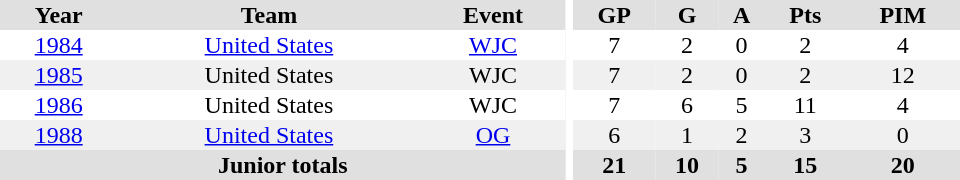<table border="0" cellpadding="1" cellspacing="0" style="text-align:center; width:40em">
<tr bgcolor="#e0e0e0">
<th>Year</th>
<th>Team</th>
<th>Event</th>
<th rowspan="99" bgcolor="#ffffff"></th>
<th>GP</th>
<th>G</th>
<th>A</th>
<th>Pts</th>
<th>PIM</th>
</tr>
<tr>
<td><a href='#'>1984</a></td>
<td><a href='#'>United States</a></td>
<td><a href='#'>WJC</a></td>
<td>7</td>
<td>2</td>
<td>0</td>
<td>2</td>
<td>4</td>
</tr>
<tr style="background:#f0f0f0;">
<td><a href='#'>1985</a></td>
<td eam>United States</td>
<td>WJC</td>
<td>7</td>
<td>2</td>
<td>0</td>
<td>2</td>
<td>12</td>
</tr>
<tr>
<td><a href='#'>1986</a></td>
<td>United States</td>
<td>WJC</td>
<td>7</td>
<td>6</td>
<td>5</td>
<td>11</td>
<td>4</td>
</tr>
<tr style="background:#f0f0f0;">
<td><a href='#'>1988</a></td>
<td><a href='#'>United States</a></td>
<td><a href='#'>OG</a></td>
<td>6</td>
<td>1</td>
<td>2</td>
<td>3</td>
<td>0</td>
</tr>
<tr bgcolor="#e0e0e0">
<th colspan="3">Junior totals</th>
<th>21</th>
<th>10</th>
<th>5</th>
<th>15</th>
<th>20</th>
</tr>
</table>
